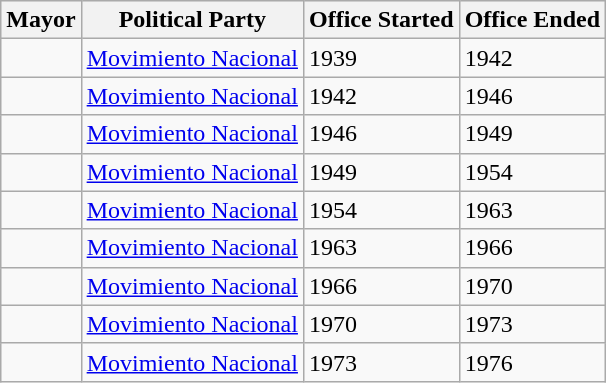<table class="wikitable">
<tr style="background:#efefef;">
<th>Mayor</th>
<th>Political Party</th>
<th>Office Started</th>
<th>Office Ended</th>
</tr>
<tr>
<td></td>
<td><a href='#'>Movimiento Nacional</a></td>
<td>1939</td>
<td>1942</td>
</tr>
<tr>
<td></td>
<td><a href='#'>Movimiento Nacional</a></td>
<td>1942</td>
<td>1946</td>
</tr>
<tr>
<td></td>
<td><a href='#'>Movimiento Nacional</a></td>
<td>1946</td>
<td>1949</td>
</tr>
<tr>
<td></td>
<td><a href='#'>Movimiento Nacional</a></td>
<td>1949</td>
<td>1954</td>
</tr>
<tr>
<td></td>
<td><a href='#'>Movimiento Nacional</a></td>
<td>1954</td>
<td>1963</td>
</tr>
<tr>
<td></td>
<td><a href='#'>Movimiento Nacional</a></td>
<td>1963</td>
<td>1966</td>
</tr>
<tr>
<td></td>
<td><a href='#'>Movimiento Nacional</a></td>
<td>1966</td>
<td>1970</td>
</tr>
<tr>
<td></td>
<td><a href='#'>Movimiento Nacional</a></td>
<td>1970</td>
<td>1973</td>
</tr>
<tr>
<td></td>
<td><a href='#'>Movimiento Nacional</a></td>
<td>1973</td>
<td>1976</td>
</tr>
</table>
